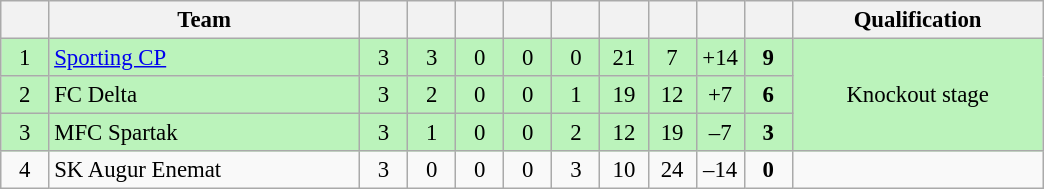<table class="wikitable" style="font-size: 95%">
<tr>
<th width="25"></th>
<th width="200">Team</th>
<th width="25"></th>
<th width="25"></th>
<th width="25"></th>
<th width="25"></th>
<th width="25"></th>
<th width="25"></th>
<th width="25"></th>
<th width="25"></th>
<th width="25"></th>
<th width="160">Qualification</th>
</tr>
<tr align=center bgcolor=#bbf3bb>
<td>1</td>
<td align=left> <a href='#'>Sporting CP</a></td>
<td>3</td>
<td>3</td>
<td>0</td>
<td>0</td>
<td>0</td>
<td>21</td>
<td>7</td>
<td>+14</td>
<td><strong>9</strong></td>
<td rowspan=3>Knockout stage</td>
</tr>
<tr align=center bgcolor=#bbf3bb>
<td>2</td>
<td align=left> FC Delta</td>
<td>3</td>
<td>2</td>
<td>0</td>
<td>0</td>
<td>1</td>
<td>19</td>
<td>12</td>
<td>+7</td>
<td><strong>6</strong></td>
</tr>
<tr align=center bgcolor=#bbf3bb>
<td>3</td>
<td align=left> MFC Spartak</td>
<td>3</td>
<td>1</td>
<td>0</td>
<td>0</td>
<td>2</td>
<td>12</td>
<td>19</td>
<td>–7</td>
<td><strong>3</strong></td>
</tr>
<tr align=center>
<td>4</td>
<td align=left> SK Augur Enemat</td>
<td>3</td>
<td>0</td>
<td>0</td>
<td>0</td>
<td>3</td>
<td>10</td>
<td>24</td>
<td>–14</td>
<td><strong>0</strong></td>
<td></td>
</tr>
</table>
